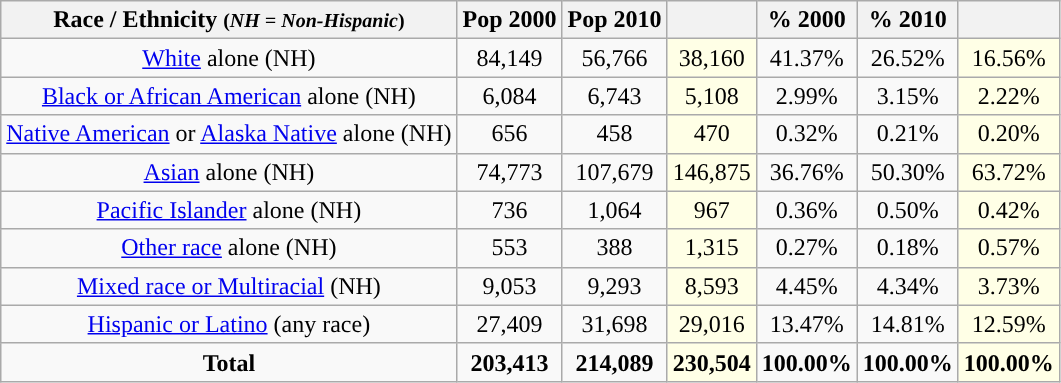<table class="wikitable" style="text-align:center;">
<tr>
<th>Race / Ethnicity <small>(<em>NH = Non-Hispanic</em>)</small></th>
<th>Pop 2000</th>
<th>Pop 2010</th>
<th></th>
<th>% 2000</th>
<th>% 2010</th>
<th></th>
</tr>
<tr>
<td><a href='#'>White</a> alone (NH)</td>
<td>84,149</td>
<td>56,766</td>
<td style='background: #ffffe6;'>38,160</td>
<td>41.37%</td>
<td>26.52%</td>
<td style='background: #ffffe6;'>16.56%</td>
</tr>
<tr>
<td><a href='#'>Black or African American</a> alone (NH)</td>
<td>6,084</td>
<td>6,743</td>
<td style='background: #ffffe6;'>5,108</td>
<td>2.99%</td>
<td>3.15%</td>
<td style='background: #ffffe6;'>2.22%</td>
</tr>
<tr>
<td><a href='#'>Native American</a> or <a href='#'>Alaska Native</a> alone (NH)</td>
<td>656</td>
<td>458</td>
<td style='background: #ffffe6;'>470</td>
<td>0.32%</td>
<td>0.21%</td>
<td style='background: #ffffe6;'>0.20%</td>
</tr>
<tr>
<td><a href='#'>Asian</a> alone (NH)</td>
<td>74,773</td>
<td>107,679</td>
<td style='background: #ffffe6;'>146,875</td>
<td>36.76%</td>
<td>50.30%</td>
<td style='background: #ffffe6;'>63.72%</td>
</tr>
<tr>
<td><a href='#'>Pacific Islander</a> alone (NH)</td>
<td>736</td>
<td>1,064</td>
<td style='background: #ffffe6;'>967</td>
<td>0.36%</td>
<td>0.50%</td>
<td style='background: #ffffe6;'>0.42%</td>
</tr>
<tr>
<td><a href='#'>Other race</a> alone (NH)</td>
<td>553</td>
<td>388</td>
<td style='background: #ffffe6;'>1,315</td>
<td>0.27%</td>
<td>0.18%</td>
<td style='background: #ffffe6;'>0.57%</td>
</tr>
<tr>
<td><a href='#'>Mixed race or Multiracial</a> (NH)</td>
<td>9,053</td>
<td>9,293</td>
<td style='background: #ffffe6;'>8,593</td>
<td>4.45%</td>
<td>4.34%</td>
<td style='background: #ffffe6;'>3.73%</td>
</tr>
<tr>
<td><a href='#'>Hispanic or Latino</a> (any race)</td>
<td>27,409</td>
<td>31,698</td>
<td style='background: #ffffe6;'>29,016</td>
<td>13.47%</td>
<td>14.81%</td>
<td style='background: #ffffe6;'>12.59%</td>
</tr>
<tr>
<td><strong>Total</strong></td>
<td><strong>203,413</strong></td>
<td><strong>214,089</strong></td>
<td style='background: #ffffe6;'><strong>230,504</strong></td>
<td><strong>100.00%</strong></td>
<td><strong>100.00%</strong></td>
<td style='background: #ffffe6;'><strong>100.00%</strong></td>
</tr>
</table>
